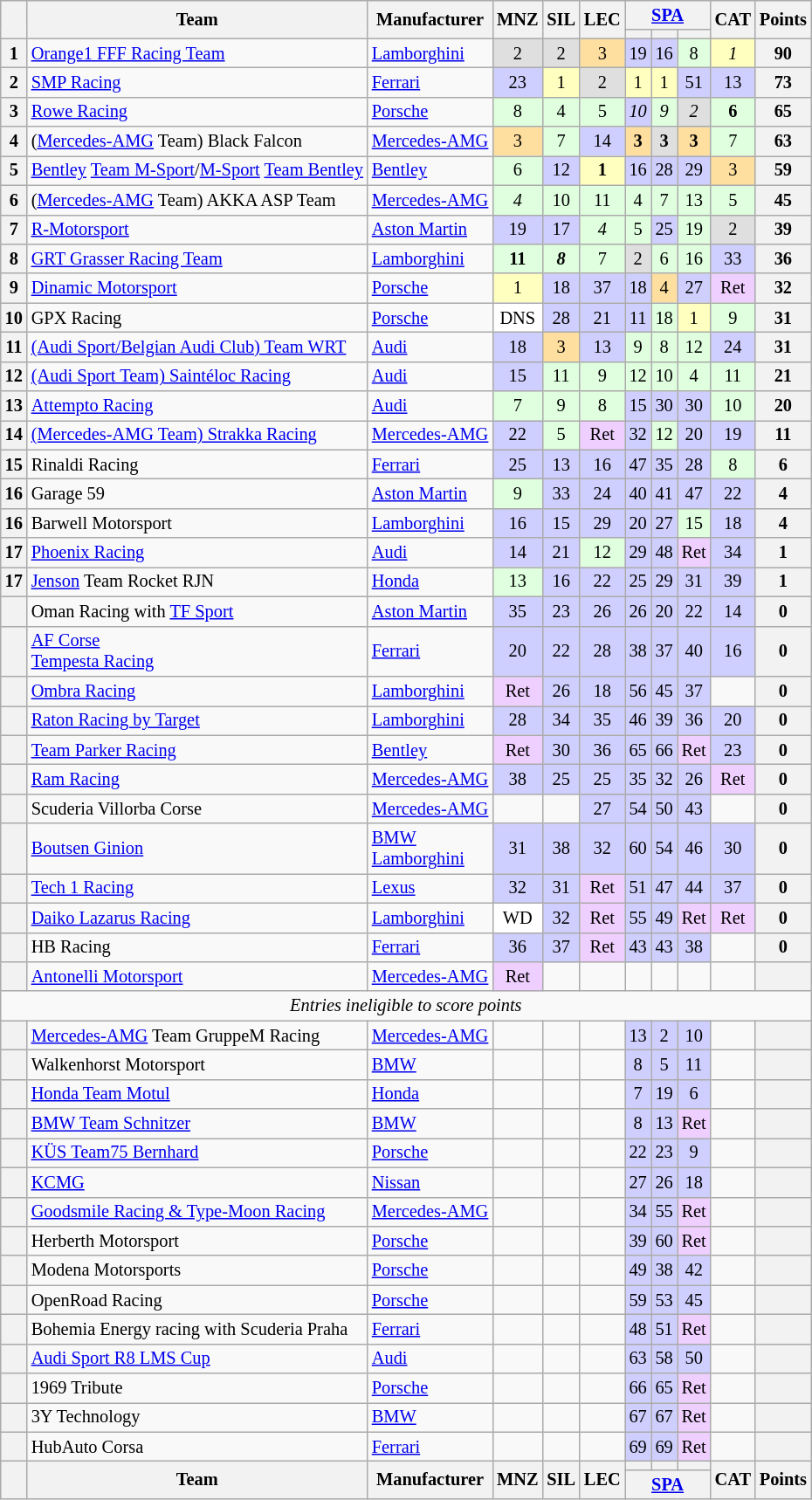<table class="wikitable" style="font-size: 85%; text-align:center;">
<tr>
<th rowspan=2></th>
<th rowspan=2>Team</th>
<th rowspan=2>Manufacturer</th>
<th rowspan=2>MNZ<br></th>
<th rowspan=2>SIL<br></th>
<th rowspan=2>LEC<br></th>
<th colspan=3><a href='#'>SPA</a><br></th>
<th rowspan=2>CAT<br></th>
<th rowspan=2>Points</th>
</tr>
<tr>
<th></th>
<th></th>
<th></th>
</tr>
<tr>
<th>1</th>
<td align=left> <a href='#'>Orange1 FFF Racing Team</a></td>
<td align=left><a href='#'>Lamborghini</a></td>
<td style="background:#DFDFDF;">2</td>
<td style="background:#DFDFDF;">2</td>
<td style="background:#FFDF9F;">3</td>
<td style="background:#CFCFFF;">19</td>
<td style="background:#CFCFFF;">16</td>
<td style="background:#DFFFDF;">8</td>
<td style="background:#FFFFBF;"><em>1</em></td>
<th>90</th>
</tr>
<tr>
<th>2</th>
<td align=left> <a href='#'>SMP Racing</a></td>
<td align=left><a href='#'>Ferrari</a></td>
<td style="background:#CFCFFF;">23</td>
<td style="background:#FFFFBF;">1</td>
<td style="background:#DFDFDF;">2</td>
<td style="background:#FFFFBF;">1</td>
<td style="background:#FFFFBF;">1</td>
<td style="background:#CFCFFF;">51</td>
<td style="background:#CFCFFF;">13</td>
<th>73</th>
</tr>
<tr>
<th>3</th>
<td align=left> <a href='#'>Rowe Racing</a></td>
<td align=left><a href='#'>Porsche</a></td>
<td style="background:#DFFFDF;">8</td>
<td style="background:#DFFFDF;">4</td>
<td style="background:#DFFFDF;">5</td>
<td style="background:#CFCFFF;"><em>10</em></td>
<td style="background:#DFFFDF;"><em>9</em></td>
<td style="background:#DFDFDF;"><em>2</em></td>
<td style="background:#DFFFDF;"><strong>6</strong></td>
<th>65</th>
</tr>
<tr>
<th>4</th>
<td align=left> (<a href='#'>Mercedes-AMG</a> Team) Black Falcon</td>
<td align=left><a href='#'>Mercedes-AMG</a></td>
<td style="background:#FFDF9F;">3</td>
<td style="background:#DFFFDF;">7</td>
<td style="background:#CFCFFF;">14</td>
<td style="background:#FFDF9F;"><strong>3</strong></td>
<td style="background:#DFDFDF;"><strong>3</strong></td>
<td style="background:#FFDF9F;"><strong>3</strong></td>
<td style="background:#DFFFDF;">7</td>
<th>63</th>
</tr>
<tr>
<th>5</th>
<td align=left> <a href='#'>Bentley</a> <a href='#'>Team M-Sport</a>/<a href='#'>M-Sport</a> <a href='#'>Team Bentley</a></td>
<td align=left><a href='#'>Bentley</a></td>
<td style="background:#DFFFDF;">6</td>
<td style="background:#CFCFFF;">12</td>
<td style="background:#FFFFBF;"><strong>1</strong></td>
<td style="background:#CFCFFF;">16</td>
<td style="background:#CFCFFF;">28</td>
<td style="background:#CFCFFF;">29</td>
<td style="background:#FFDF9F;">3</td>
<th>59</th>
</tr>
<tr>
<th>6</th>
<td align=left> (<a href='#'>Mercedes-AMG</a> Team) AKKA ASP Team</td>
<td align=left><a href='#'>Mercedes-AMG</a></td>
<td style="background:#DFFFDF;"><em>4</em></td>
<td style="background:#DFFFDF;">10</td>
<td style="background:#DFFFDF;">11</td>
<td style="background:#DFFFDF;">4</td>
<td style="background:#DFFFDF;">7</td>
<td style="background:#DFFFDF;">13</td>
<td style="background:#DFFFDF;">5</td>
<th>45</th>
</tr>
<tr>
<th>7</th>
<td align=left> <a href='#'>R-Motorsport</a></td>
<td align=left><a href='#'>Aston Martin</a></td>
<td style="background:#CFCFFF;">19</td>
<td style="background:#CFCFFF;">17</td>
<td style="background:#DFFFDF;"><em>4</em></td>
<td style="background:#DFFFDF;">5</td>
<td style="background:#CFCFFF;">25</td>
<td style="background:#DFFFDF;">19</td>
<td style="background:#DFDFDF;">2</td>
<th>39</th>
</tr>
<tr>
<th>8</th>
<td align=left> <a href='#'>GRT Grasser Racing Team</a></td>
<td align=left><a href='#'>Lamborghini</a></td>
<td style="background:#DFFFDF;"><strong>11</strong></td>
<td style="background:#DFFFDF;"><strong><em>8</em></strong></td>
<td style="background:#DFFFDF;">7</td>
<td style="background:#DFDFDF;">2</td>
<td style="background:#DFFFDF;">6</td>
<td style="background:#DFFFDF;">16</td>
<td style="background:#CFCFFF;">33</td>
<th>36</th>
</tr>
<tr>
<th>9</th>
<td align=left> <a href='#'>Dinamic Motorsport</a></td>
<td align=left><a href='#'>Porsche</a></td>
<td style="background:#FFFFBF;">1</td>
<td style="background:#CFCFFF;">18</td>
<td style="background:#CFCFFF;">37</td>
<td style="background:#CFCFFF;">18</td>
<td style="background:#FFDF9F;">4</td>
<td style="background:#CFCFFF;">27</td>
<td style="background:#EFCFFF;">Ret</td>
<th>32</th>
</tr>
<tr>
<th>10</th>
<td align=left> GPX Racing</td>
<td align=left><a href='#'>Porsche</a></td>
<td style="background:#FFFFFF;">DNS</td>
<td style="background:#CFCFFF;">28</td>
<td style="background:#CFCFFF;">21</td>
<td style="background:#CFCFFF;">11</td>
<td style="background:#DFFFDF;">18</td>
<td style="background:#FFFFBF;">1</td>
<td style="background:#DFFFDF;">9</td>
<th>31</th>
</tr>
<tr>
<th>11</th>
<td align=left> <a href='#'>(Audi Sport/Belgian Audi Club) Team WRT</a></td>
<td align=left><a href='#'>Audi</a></td>
<td style="background:#CFCFFF;">18</td>
<td style="background:#FFDF9F;">3</td>
<td style="background:#CFCFFF;">13</td>
<td style="background:#DFFFDF;">9</td>
<td style="background:#DFFFDF;">8</td>
<td style="background:#DFFFDF;">12</td>
<td style="background:#CFCFFF;">24</td>
<th>31</th>
</tr>
<tr>
<th>12</th>
<td align=left> <a href='#'>(Audi Sport Team) Saintéloc Racing</a></td>
<td align=left><a href='#'>Audi</a></td>
<td style="background:#CFCFFF;">15</td>
<td style="background:#DFFFDF;">11</td>
<td style="background:#DFFFDF;">9</td>
<td style="background:#DFFFDF;">12</td>
<td style="background:#DFFFDF;">10</td>
<td style="background:#DFFFDF;">4</td>
<td style="background:#DFFFDF;">11</td>
<th>21</th>
</tr>
<tr>
<th>13</th>
<td align=left> <a href='#'>Attempto Racing</a></td>
<td align=left><a href='#'>Audi</a></td>
<td style="background:#DFFFDF;">7</td>
<td style="background:#DFFFDF;">9</td>
<td style="background:#DFFFDF;">8</td>
<td style="background:#CFCFFF;">15</td>
<td style="background:#CFCFFF;">30</td>
<td style="background:#CFCFFF;">30</td>
<td style="background:#DFFFDF;">10</td>
<th>20</th>
</tr>
<tr>
<th>14</th>
<td align=left> <a href='#'>(Mercedes-AMG Team) Strakka Racing</a></td>
<td align=left><a href='#'>Mercedes-AMG</a></td>
<td style="background:#CFCFFF;">22</td>
<td style="background:#DFFFDF;">5</td>
<td style="background:#EFCFFF;">Ret</td>
<td style="background:#CFCFFF;">32</td>
<td style="background:#DFFFDF;">12</td>
<td style="background:#CFCFFF;">20</td>
<td style="background:#CFCFFF;">19</td>
<th>11</th>
</tr>
<tr>
<th>15</th>
<td align=left> Rinaldi Racing</td>
<td align=left><a href='#'>Ferrari</a></td>
<td style="background:#CFCFFF;">25</td>
<td style="background:#CFCFFF;">13</td>
<td style="background:#CFCFFF;">16</td>
<td style="background:#CFCFFF;">47</td>
<td style="background:#CFCFFF;">35</td>
<td style="background:#CFCFFF;">28</td>
<td style="background:#DFFFDF;">8</td>
<th>6</th>
</tr>
<tr>
<th>16</th>
<td align=left> Garage 59</td>
<td align=left><a href='#'>Aston Martin</a></td>
<td style="background:#DFFFDF;">9</td>
<td style="background:#CFCFFF;">33</td>
<td style="background:#CFCFFF;">24</td>
<td style="background:#CFCFFF;">40</td>
<td style="background:#CFCFFF;">41</td>
<td style="background:#CFCFFF;">47</td>
<td style="background:#CFCFFF;">22</td>
<th>4</th>
</tr>
<tr>
<th>16</th>
<td align=left> Barwell Motorsport</td>
<td align=left><a href='#'>Lamborghini</a></td>
<td style="background:#CFCFFF;">16</td>
<td style="background:#CFCFFF;">15</td>
<td style="background:#CFCFFF;">29</td>
<td style="background:#CFCFFF;">20</td>
<td style="background:#CFCFFF;">27</td>
<td style="background:#DFFFDF;">15</td>
<td style="background:#CFCFFF;">18</td>
<th>4</th>
</tr>
<tr>
<th>17</th>
<td align=left> <a href='#'>Phoenix Racing</a></td>
<td align=left><a href='#'>Audi</a></td>
<td style="background:#CFCFFF;">14</td>
<td style="background:#CFCFFF;">21</td>
<td style="background:#DFFFDF;">12</td>
<td style="background:#CFCFFF;">29</td>
<td style="background:#CFCFFF;">48</td>
<td style="background:#EFCFFF;">Ret</td>
<td style="background:#CFCFFF;">34</td>
<th>1</th>
</tr>
<tr>
<th>17</th>
<td align=left> <a href='#'>Jenson</a> Team Rocket RJN</td>
<td align=left><a href='#'>Honda</a></td>
<td style="background:#DFFFDF;">13</td>
<td style="background:#CFCFFF;">16</td>
<td style="background:#CFCFFF;">22</td>
<td style="background:#CFCFFF;">25</td>
<td style="background:#CFCFFF;">29</td>
<td style="background:#CFCFFF;">31</td>
<td style="background:#CFCFFF;">39</td>
<th>1</th>
</tr>
<tr>
<th></th>
<td align=left> Oman Racing with <a href='#'>TF Sport</a></td>
<td align=left><a href='#'>Aston Martin</a></td>
<td style="background:#CFCFFF;">35</td>
<td style="background:#CFCFFF;">23</td>
<td style="background:#CFCFFF;">26</td>
<td style="background:#CFCFFF;">26</td>
<td style="background:#CFCFFF;">20</td>
<td style="background:#CFCFFF;">22</td>
<td style="background:#CFCFFF;">14</td>
<th>0</th>
</tr>
<tr>
<th></th>
<td align=left> <a href='#'>AF Corse</a><br> <a href='#'>Tempesta Racing</a></td>
<td align=left><a href='#'>Ferrari</a></td>
<td style="background:#CFCFFF;">20</td>
<td style="background:#CFCFFF;">22</td>
<td style="background:#CFCFFF;">28</td>
<td style="background:#CFCFFF;">38</td>
<td style="background:#CFCFFF;">37</td>
<td style="background:#CFCFFF;">40</td>
<td style="background:#CFCFFF;">16</td>
<th>0</th>
</tr>
<tr>
<th></th>
<td align=left> <a href='#'>Ombra Racing</a></td>
<td align=left><a href='#'>Lamborghini</a></td>
<td style="background:#EFCFFF;">Ret</td>
<td style="background:#CFCFFF;">26</td>
<td style="background:#CFCFFF;">18</td>
<td style="background:#CFCFFF;">56</td>
<td style="background:#CFCFFF;">45</td>
<td style="background:#CFCFFF;">37</td>
<td></td>
<th>0</th>
</tr>
<tr>
<th></th>
<td align=left> <a href='#'>Raton Racing by Target</a></td>
<td align=left><a href='#'>Lamborghini</a></td>
<td style="background:#CFCFFF;">28</td>
<td style="background:#CFCFFF;">34</td>
<td style="background:#CFCFFF;">35</td>
<td style="background:#CFCFFF;">46</td>
<td style="background:#CFCFFF;">39</td>
<td style="background:#CFCFFF;">36</td>
<td style="background:#CFCFFF;">20</td>
<th>0</th>
</tr>
<tr>
<th></th>
<td align=left> <a href='#'>Team Parker Racing</a></td>
<td align=left><a href='#'>Bentley</a></td>
<td style="background:#EFCFFF;">Ret</td>
<td style="background:#CFCFFF;">30</td>
<td style="background:#CFCFFF;">36</td>
<td style="background:#CFCFFF;">65</td>
<td style="background:#CFCFFF;">66</td>
<td style="background:#EFCFFF;">Ret</td>
<td style="background:#CFCFFF;">23</td>
<th>0</th>
</tr>
<tr>
<th></th>
<td align=left> <a href='#'>Ram Racing</a></td>
<td align=left><a href='#'>Mercedes-AMG</a></td>
<td style="background:#CFCFFF;">38</td>
<td style="background:#CFCFFF;">25</td>
<td style="background:#CFCFFF;">25</td>
<td style="background:#CFCFFF;">35</td>
<td style="background:#CFCFFF;">32</td>
<td style="background:#CFCFFF;">26</td>
<td style="background:#EFCFFF;">Ret</td>
<th>0</th>
</tr>
<tr>
<th></th>
<td align=left> Scuderia Villorba Corse</td>
<td align=left><a href='#'>Mercedes-AMG</a></td>
<td></td>
<td></td>
<td style="background:#CFCFFF;">27</td>
<td style="background:#CFCFFF;">54</td>
<td style="background:#CFCFFF;">50</td>
<td style="background:#CFCFFF;">43</td>
<td></td>
<th>0</th>
</tr>
<tr>
<th></th>
<td align=left> <a href='#'>Boutsen Ginion</a></td>
<td align=left><a href='#'>BMW</a><br><a href='#'>Lamborghini</a></td>
<td style="background:#CFCFFF;">31</td>
<td style="background:#CFCFFF;">38</td>
<td style="background:#CFCFFF;">32</td>
<td style="background:#CFCFFF;">60</td>
<td style="background:#CFCFFF;">54</td>
<td style="background:#CFCFFF;">46</td>
<td style="background:#CFCFFF;">30</td>
<th>0</th>
</tr>
<tr>
<th></th>
<td align=left> <a href='#'>Tech 1 Racing</a></td>
<td align=left><a href='#'>Lexus</a></td>
<td style="background:#CFCFFF;">32</td>
<td style="background:#CFCFFF;">31</td>
<td style="background:#EFCFFF;">Ret</td>
<td style="background:#CFCFFF;">51</td>
<td style="background:#CFCFFF;">47</td>
<td style="background:#CFCFFF;">44</td>
<td style="background:#CFCFFF;">37</td>
<th>0</th>
</tr>
<tr>
<th></th>
<td align=left> <a href='#'>Daiko Lazarus Racing</a></td>
<td align=left><a href='#'>Lamborghini</a></td>
<td style="background:#FFFFFF;">WD</td>
<td style="background:#CFCFFF;">32</td>
<td style="background:#EFCFFF;">Ret</td>
<td style="background:#CFCFFF;">55</td>
<td style="background:#CFCFFF;">49</td>
<td style="background:#EFCFFF;">Ret</td>
<td style="background:#EFCFFF;">Ret</td>
<th>0</th>
</tr>
<tr>
<th></th>
<td align=left> HB Racing</td>
<td align=left><a href='#'>Ferrari</a></td>
<td style="background:#CFCFFF;">36</td>
<td style="background:#CFCFFF;">37</td>
<td style="background:#EFCFFF;">Ret</td>
<td style="background:#CFCFFF;">43</td>
<td style="background:#CFCFFF;">43</td>
<td style="background:#CFCFFF;">38</td>
<td></td>
<th>0</th>
</tr>
<tr>
<th></th>
<td align=left> <a href='#'>Antonelli Motorsport</a></td>
<td align=left><a href='#'>Mercedes-AMG</a></td>
<td style="background:#EFCFFF;">Ret</td>
<td></td>
<td></td>
<td></td>
<td></td>
<td></td>
<td></td>
<th></th>
</tr>
<tr>
<td colspan=11><em>Entries ineligible to score points</em></td>
</tr>
<tr>
<th></th>
<td align=left> <a href='#'>Mercedes-AMG</a> Team GruppeM Racing</td>
<td align=left><a href='#'>Mercedes-AMG</a></td>
<td></td>
<td></td>
<td></td>
<td style="background:#CFCFFF;">13</td>
<td style="background:#CFCFFF;">2</td>
<td style="background:#CFCFFF;">10</td>
<td></td>
<th></th>
</tr>
<tr>
<th></th>
<td align=left> Walkenhorst Motorsport</td>
<td align=left><a href='#'>BMW</a></td>
<td></td>
<td></td>
<td></td>
<td style="background:#CFCFFF;">8</td>
<td style="background:#CFCFFF;">5</td>
<td style="background:#CFCFFF;">11</td>
<td></td>
<th></th>
</tr>
<tr>
<th></th>
<td align=left> <a href='#'>Honda Team Motul</a></td>
<td align=left><a href='#'>Honda</a></td>
<td></td>
<td></td>
<td></td>
<td style="background:#CFCFFF;">7</td>
<td style="background:#CFCFFF;">19</td>
<td style="background:#CFCFFF;">6</td>
<td></td>
<th></th>
</tr>
<tr>
<th></th>
<td align=left> <a href='#'>BMW Team Schnitzer</a></td>
<td align=left><a href='#'>BMW</a></td>
<td></td>
<td></td>
<td></td>
<td style="background:#CFCFFF;">8</td>
<td style="background:#CFCFFF;">13</td>
<td style="background:#EFCFFF;">Ret</td>
<td></td>
<th></th>
</tr>
<tr>
<th></th>
<td align=left> <a href='#'>KÜS Team75 Bernhard</a></td>
<td align=left><a href='#'>Porsche</a></td>
<td></td>
<td></td>
<td></td>
<td style="background:#CFCFFF;">22</td>
<td style="background:#CFCFFF;">23</td>
<td style="background:#CFCFFF;">9</td>
<td></td>
<th></th>
</tr>
<tr>
<th></th>
<td align=left> <a href='#'>KCMG</a></td>
<td align=left><a href='#'>Nissan</a></td>
<td></td>
<td></td>
<td></td>
<td style="background:#CFCFFF;">27</td>
<td style="background:#CFCFFF;">26</td>
<td style="background:#CFCFFF;">18</td>
<td></td>
<th></th>
</tr>
<tr>
<th></th>
<td align=left> <a href='#'>Goodsmile Racing & Type-Moon Racing</a></td>
<td align=left><a href='#'>Mercedes-AMG</a></td>
<td></td>
<td></td>
<td></td>
<td style="background:#CFCFFF;">34</td>
<td style="background:#CFCFFF;">55</td>
<td style="background:#EFCFFF;">Ret</td>
<td></td>
<th></th>
</tr>
<tr>
<th></th>
<td align=left> Herberth Motorsport</td>
<td align=left><a href='#'>Porsche</a></td>
<td></td>
<td></td>
<td></td>
<td style="background:#CFCFFF;">39</td>
<td style="background:#CFCFFF;">60</td>
<td style="background:#EFCFFF;">Ret</td>
<td></td>
<th></th>
</tr>
<tr>
<th></th>
<td align=left> Modena Motorsports</td>
<td align=left><a href='#'>Porsche</a></td>
<td></td>
<td></td>
<td></td>
<td style="background:#CFCFFF;">49</td>
<td style="background:#CFCFFF;">38</td>
<td style="background:#CFCFFF;">42</td>
<td></td>
<th></th>
</tr>
<tr>
<th></th>
<td align=left> OpenRoad Racing</td>
<td align=left><a href='#'>Porsche</a></td>
<td></td>
<td></td>
<td></td>
<td style="background:#CFCFFF;">59</td>
<td style="background:#CFCFFF;">53</td>
<td style="background:#CFCFFF;">45</td>
<td></td>
<th></th>
</tr>
<tr>
<th></th>
<td align=left> Bohemia Energy racing with Scuderia Praha</td>
<td align=left><a href='#'>Ferrari</a></td>
<td></td>
<td></td>
<td></td>
<td style="background:#CFCFFF;">48</td>
<td style="background:#CFCFFF;">51</td>
<td style="background:#EFCFFF;">Ret</td>
<td></td>
<th></th>
</tr>
<tr>
<th></th>
<td align=left> <a href='#'>Audi Sport R8 LMS Cup</a></td>
<td align=left><a href='#'>Audi</a></td>
<td></td>
<td></td>
<td></td>
<td style="background:#CFCFFF;">63</td>
<td style="background:#CFCFFF;">58</td>
<td style="background:#CFCFFF;">50</td>
<td></td>
<th></th>
</tr>
<tr>
<th></th>
<td align=left> 1969 Tribute</td>
<td align=left><a href='#'>Porsche</a></td>
<td></td>
<td></td>
<td></td>
<td style="background:#CFCFFF;">66</td>
<td style="background:#CFCFFF;">65</td>
<td style="background:#EFCFFF;">Ret</td>
<td></td>
<th></th>
</tr>
<tr>
<th></th>
<td align=left> 3Y Technology</td>
<td align=left><a href='#'>BMW</a></td>
<td></td>
<td></td>
<td></td>
<td style="background:#CFCFFF;">67</td>
<td style="background:#CFCFFF;">67</td>
<td style="background:#EFCFFF;">Ret</td>
<td></td>
<th></th>
</tr>
<tr>
<th></th>
<td align=left> HubAuto Corsa</td>
<td align=left><a href='#'>Ferrari</a></td>
<td></td>
<td></td>
<td></td>
<td style="background:#CFCFFF;">69</td>
<td style="background:#CFCFFF;">69</td>
<td style="background:#EFCFFF;">Ret</td>
<td></td>
<th></th>
</tr>
<tr valign="top">
<th valign=middle rowspan=2></th>
<th valign=middle rowspan=2>Team</th>
<th valign=middle rowspan=2>Manufacturer</th>
<th valign=middle rowspan=2>MNZ<br></th>
<th valign=middle rowspan=2>SIL<br></th>
<th valign=middle rowspan=2>LEC<br></th>
<th></th>
<th></th>
<th></th>
<th valign=middle rowspan=2>CAT<br></th>
<th valign=middle rowspan=2>Points</th>
</tr>
<tr>
<th colspan=3><a href='#'>SPA</a><br></th>
</tr>
</table>
